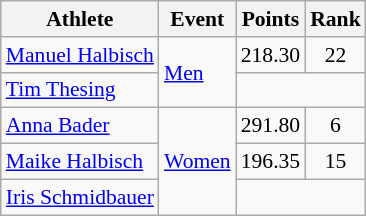<table class="wikitable" style="font-size:90%">
<tr>
<th>Athlete</th>
<th>Event</th>
<th>Points</th>
<th>Rank</th>
</tr>
<tr align=center>
<td align=left><a href='#'>Manuel Halbisch</a></td>
<td align=left rowspan=2><a href='#'>Men</a></td>
<td>218.30</td>
<td>22</td>
</tr>
<tr align=center>
<td align=left><a href='#'>Tim Thesing</a></td>
<td colspan=2></td>
</tr>
<tr align=center>
<td align=left><a href='#'>Anna Bader</a></td>
<td align=left rowspan=3><a href='#'>Women</a></td>
<td>291.80</td>
<td>6</td>
</tr>
<tr align=center>
<td align=left><a href='#'>Maike Halbisch</a></td>
<td>196.35</td>
<td>15</td>
</tr>
<tr align=center>
<td align=left><a href='#'>Iris Schmidbauer</a></td>
<td colspan=2></td>
</tr>
</table>
